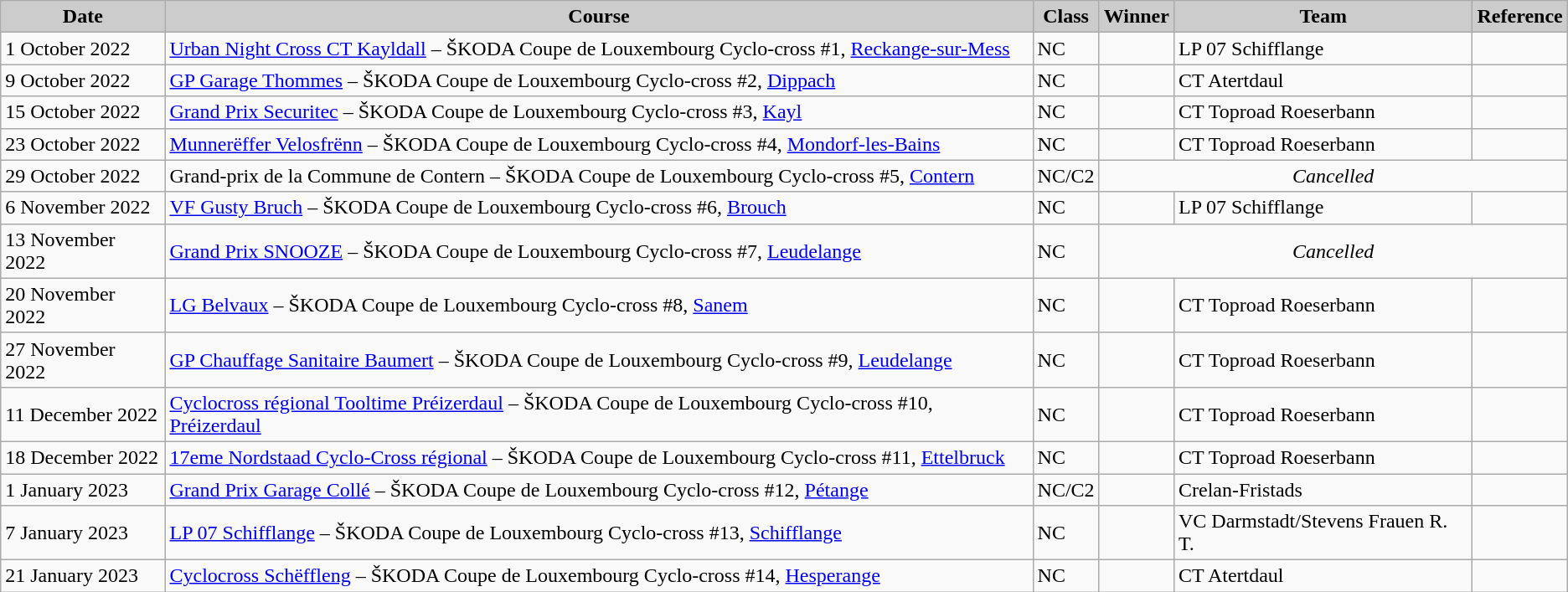<table class="wikitable sortable alternance ">
<tr>
<th scope="col" style="background-color:#CCCCCC;">Date</th>
<th scope="col" style="background-color:#CCCCCC;">Course</th>
<th scope="col" style="background-color:#CCCCCC;">Class</th>
<th scope="col" style="background-color:#CCCCCC;">Winner</th>
<th scope="col" style="background-color:#CCCCCC;">Team</th>
<th scope="col" style="background-color:#CCCCCC;">Reference</th>
</tr>
<tr>
<td>1 October 2022</td>
<td> <a href='#'>Urban Night Cross CT Kayldall</a> – ŠKODA Coupe de Louxembourg Cyclo-cross #1, <a href='#'>Reckange-sur-Mess</a></td>
<td>NC</td>
<td></td>
<td>LP 07 Schifflange</td>
<td></td>
</tr>
<tr>
<td>9 October 2022</td>
<td> <a href='#'>GP Garage Thommes</a> – ŠKODA Coupe de Louxembourg Cyclo-cross #2, <a href='#'>Dippach</a></td>
<td>NC</td>
<td></td>
<td>CT Atertdaul</td>
<td></td>
</tr>
<tr>
<td>15 October 2022</td>
<td> <a href='#'>Grand Prix Securitec</a> – ŠKODA Coupe de Louxembourg Cyclo-cross #3, <a href='#'>Kayl</a></td>
<td>NC</td>
<td></td>
<td>CT Toproad Roeserbann</td>
<td></td>
</tr>
<tr>
<td>23 October 2022</td>
<td> <a href='#'>Munnerëffer Velosfrënn</a> – ŠKODA Coupe de Louxembourg Cyclo-cross #4, <a href='#'>Mondorf-les-Bains</a></td>
<td>NC</td>
<td></td>
<td>CT Toproad Roeserbann</td>
<td></td>
</tr>
<tr>
<td>29 October 2022</td>
<td> Grand-prix de la Commune de Contern – ŠKODA Coupe de Louxembourg Cyclo-cross #5, <a href='#'>Contern</a></td>
<td>NC/C2</td>
<td colspan="3" align="center"><em>Cancelled</em></td>
</tr>
<tr>
<td>6 November 2022</td>
<td> <a href='#'>VF Gusty Bruch</a> – ŠKODA Coupe de Louxembourg Cyclo-cross #6, <a href='#'>Brouch</a></td>
<td>NC</td>
<td></td>
<td>LP 07 Schifflange</td>
<td></td>
</tr>
<tr>
<td>13 November 2022</td>
<td> <a href='#'>Grand Prix SNOOZE</a> – ŠKODA Coupe de Louxembourg Cyclo-cross #7, <a href='#'>Leudelange</a></td>
<td>NC</td>
<td colspan="3" align="center"><em>Cancelled</em></td>
</tr>
<tr>
<td>20 November 2022</td>
<td> <a href='#'>LG Belvaux</a> – ŠKODA Coupe de Louxembourg Cyclo-cross #8, <a href='#'>Sanem</a></td>
<td>NC</td>
<td></td>
<td>CT Toproad Roeserbann</td>
<td></td>
</tr>
<tr>
<td>27 November 2022</td>
<td>  <a href='#'>GP Chauffage Sanitaire Baumert</a> – ŠKODA Coupe de Louxembourg Cyclo-cross #9, <a href='#'>Leudelange</a></td>
<td>NC</td>
<td></td>
<td>CT Toproad Roeserbann</td>
<td></td>
</tr>
<tr>
<td>11 December 2022</td>
<td> <a href='#'>Cyclocross régional Tooltime Préizerdaul</a> – ŠKODA Coupe de Louxembourg Cyclo-cross #10, <a href='#'>Préizerdaul</a></td>
<td>NC</td>
<td></td>
<td>CT Toproad Roeserbann</td>
<td></td>
</tr>
<tr>
<td>18 December 2022</td>
<td> <a href='#'>17eme Nordstaad Cyclo-Cross régional</a> – ŠKODA Coupe de Louxembourg Cyclo-cross #11, <a href='#'>Ettelbruck</a></td>
<td>NC</td>
<td></td>
<td>CT Toproad Roeserbann</td>
<td></td>
</tr>
<tr>
<td>1 January 2023</td>
<td> <a href='#'>Grand Prix Garage Collé</a> – ŠKODA Coupe de Louxembourg Cyclo-cross #12, <a href='#'>Pétange</a></td>
<td>NC/C2</td>
<td></td>
<td>Crelan-Fristads</td>
<td></td>
</tr>
<tr>
<td>7 January 2023</td>
<td> <a href='#'>LP 07 Schifflange</a> – ŠKODA Coupe de Louxembourg Cyclo-cross #13, <a href='#'>Schifflange</a></td>
<td>NC</td>
<td></td>
<td>VC Darmstadt/Stevens Frauen R. T.</td>
<td></td>
</tr>
<tr>
<td>21 January 2023</td>
<td> <a href='#'>Cyclocross Schëffleng</a> – ŠKODA Coupe de Louxembourg Cyclo-cross #14, <a href='#'>Hesperange</a></td>
<td>NC</td>
<td></td>
<td>CT Atertdaul</td>
<td></td>
</tr>
</table>
